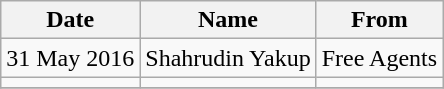<table class="wikitable sortable">
<tr>
<th style="background:;">Date</th>
<th style="background:;">Name</th>
<th style="background:;">From</th>
</tr>
<tr>
<td>31 May 2016</td>
<td> Shahrudin Yakup</td>
<td>Free Agents</td>
</tr>
<tr>
<td></td>
<td></td>
<td></td>
</tr>
<tr>
</tr>
</table>
